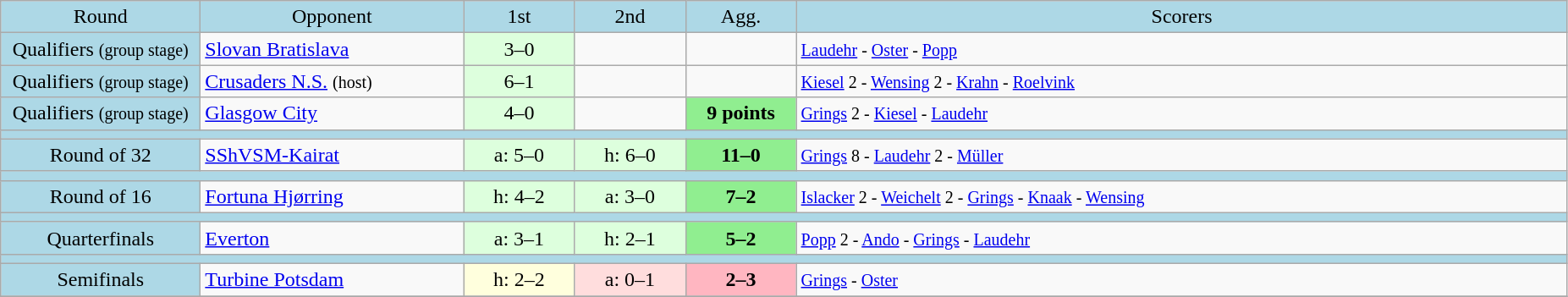<table class="wikitable" style="text-align:center">
<tr bgcolor=lightblue>
<td width=150px>Round</td>
<td width=200px>Opponent</td>
<td width=80px>1st</td>
<td width=80px>2nd</td>
<td width=80px>Agg.</td>
<td width=600px>Scorers</td>
</tr>
<tr>
<td bgcolor=lightblue>Qualifiers <small>(group stage)</small></td>
<td align=left> <a href='#'>Slovan Bratislava</a></td>
<td bgcolor="#ddffdd">3–0</td>
<td></td>
<td></td>
<td align=left><small><a href='#'>Laudehr</a> - <a href='#'>Oster</a> - <a href='#'>Popp</a></small></td>
</tr>
<tr>
<td bgcolor=lightblue>Qualifiers <small>(group stage)</small></td>
<td align=left> <a href='#'>Crusaders N.S.</a> <small>(host)</small></td>
<td bgcolor="#ddffdd">6–1</td>
<td></td>
<td></td>
<td align=left><small><a href='#'>Kiesel</a> 2 - <a href='#'>Wensing</a> 2 - <a href='#'>Krahn</a> - <a href='#'>Roelvink</a></small></td>
</tr>
<tr>
<td bgcolor=lightblue>Qualifiers <small>(group stage)</small></td>
<td align=left> <a href='#'>Glasgow City</a></td>
<td bgcolor="#ddffdd">4–0</td>
<td></td>
<td bgcolor=lightgreen><strong>9 points</strong></td>
<td align=left><small><a href='#'>Grings</a> 2 - <a href='#'>Kiesel</a> - <a href='#'>Laudehr</a></small></td>
</tr>
<tr bgcolor=lightblue>
<td colspan=6></td>
</tr>
<tr>
<td bgcolor=lightblue>Round of 32</td>
<td align=left> <a href='#'>SShVSM-Kairat</a></td>
<td bgcolor="#ddffdd">a: 5–0</td>
<td bgcolor="#ddffdd">h: 6–0</td>
<td bgcolor=lightgreen><strong>11–0</strong></td>
<td align=left><small><a href='#'>Grings</a> 8 - <a href='#'>Laudehr</a> 2 - <a href='#'>Müller</a></small></td>
</tr>
<tr bgcolor=lightblue>
<td colspan=6></td>
</tr>
<tr>
<td bgcolor=lightblue>Round of 16</td>
<td align=left> <a href='#'>Fortuna Hjørring</a></td>
<td bgcolor="#ddffdd">h: 4–2</td>
<td bgcolor="#ddffdd">a: 3–0</td>
<td bgcolor=lightgreen><strong>7–2</strong></td>
<td align=left><small><a href='#'>Islacker</a> 2 - <a href='#'>Weichelt</a> 2 - <a href='#'>Grings</a> - <a href='#'>Knaak</a> - <a href='#'>Wensing</a></small></td>
</tr>
<tr bgcolor=lightblue>
<td colspan=6></td>
</tr>
<tr>
<td bgcolor=lightblue>Quarterfinals</td>
<td align=left> <a href='#'>Everton</a></td>
<td bgcolor="#ddffdd">a: 3–1</td>
<td bgcolor="#ddffdd">h: 2–1</td>
<td bgcolor=lightgreen><strong>5–2</strong></td>
<td align=left><small><a href='#'>Popp</a> 2 - <a href='#'>Ando</a> - <a href='#'>Grings</a> - <a href='#'>Laudehr</a></small></td>
</tr>
<tr bgcolor=lightblue>
<td colspan=6></td>
</tr>
<tr>
<td bgcolor=lightblue>Semifinals</td>
<td align=left> <a href='#'>Turbine Potsdam</a></td>
<td bgcolor="#ffffdd">h: 2–2</td>
<td bgcolor="#ffdddd">a: 0–1</td>
<td bgcolor=lightpink><strong>2–3</strong></td>
<td align=left><small><a href='#'>Grings</a> - <a href='#'>Oster</a></small></td>
</tr>
<tr>
</tr>
</table>
